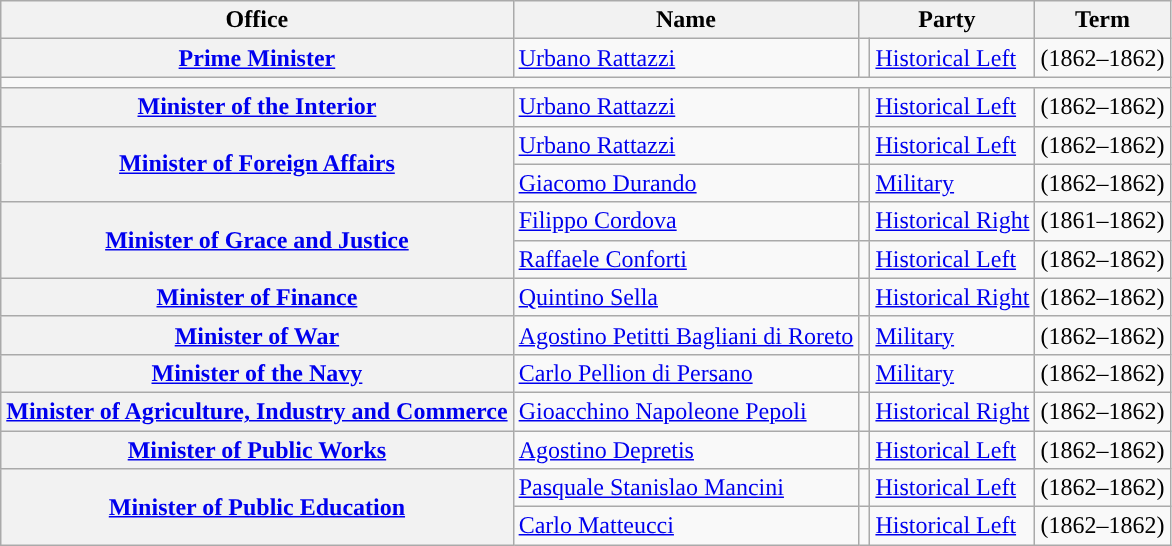<table class="wikitable" style="font-size: 100%;">
<tr>
<th>Office</th>
<th>Name</th>
<th colspan=2>Party</th>
<th>Term</th>
</tr>
<tr>
<th><a href='#'>Prime Minister</a></th>
<td><a href='#'>Urbano Rattazzi</a></td>
<td style="color:inherit;background:"></td>
<td><a href='#'>Historical Left</a></td>
<td>(1862–1862)</td>
</tr>
<tr>
<td colspan=6></td>
</tr>
<tr>
<th><a href='#'>Minister of the Interior</a></th>
<td><a href='#'>Urbano Rattazzi</a></td>
<td style="color:inherit;background:"></td>
<td><a href='#'>Historical Left</a></td>
<td>(1862–1862)</td>
</tr>
<tr>
<th rowspan=2><a href='#'>Minister of Foreign Affairs</a></th>
<td><a href='#'>Urbano Rattazzi</a></td>
<td style="color:inherit;background:"></td>
<td><a href='#'>Historical Left</a></td>
<td>(1862–1862)</td>
</tr>
<tr>
<td><a href='#'>Giacomo Durando</a></td>
<td style="color:inherit;background:"></td>
<td><a href='#'>Military</a></td>
<td>(1862–1862)</td>
</tr>
<tr>
<th rowspan=2><a href='#'>Minister of Grace and Justice</a></th>
<td><a href='#'>Filippo Cordova</a></td>
<td style="color:inherit;background:"></td>
<td><a href='#'>Historical Right</a></td>
<td>(1861–1862)</td>
</tr>
<tr>
<td><a href='#'>Raffaele Conforti</a></td>
<td style="color:inherit;background:"></td>
<td><a href='#'>Historical Left</a></td>
<td>(1862–1862)</td>
</tr>
<tr>
<th><a href='#'>Minister of Finance</a></th>
<td><a href='#'>Quintino Sella</a></td>
<td style="color:inherit;background:"></td>
<td><a href='#'>Historical Right</a></td>
<td>(1862–1862)</td>
</tr>
<tr>
<th><a href='#'>Minister of War</a></th>
<td><a href='#'>Agostino Petitti Bagliani di Roreto</a></td>
<td style="color:inherit;background:"></td>
<td><a href='#'>Military</a></td>
<td>(1862–1862)</td>
</tr>
<tr>
<th><a href='#'>Minister of the Navy</a></th>
<td><a href='#'>Carlo Pellion di Persano</a></td>
<td style="color:inherit;background:"></td>
<td><a href='#'>Military</a></td>
<td>(1862–1862)</td>
</tr>
<tr>
<th><a href='#'>Minister of Agriculture, Industry and Commerce</a></th>
<td><a href='#'>Gioacchino Napoleone Pepoli</a></td>
<td style="color:inherit;background:"></td>
<td><a href='#'>Historical Right</a></td>
<td>(1862–1862)</td>
</tr>
<tr>
<th><a href='#'>Minister of Public Works</a></th>
<td><a href='#'>Agostino Depretis</a></td>
<td style="color:inherit;background:"></td>
<td><a href='#'>Historical Left</a></td>
<td>(1862–1862)</td>
</tr>
<tr>
<th rowspan=2><a href='#'>Minister of Public Education</a></th>
<td><a href='#'>Pasquale Stanislao Mancini</a></td>
<td style="color:inherit;background:"></td>
<td><a href='#'>Historical Left</a></td>
<td>(1862–1862)</td>
</tr>
<tr>
<td><a href='#'>Carlo Matteucci</a></td>
<td style="color:inherit;background:"></td>
<td><a href='#'>Historical Left</a></td>
<td>(1862–1862)</td>
</tr>
</table>
